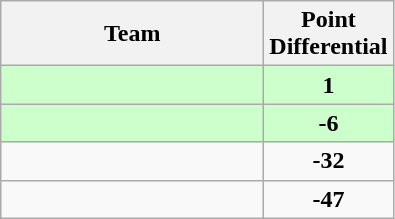<table class="wikitable" style="text-align:center;">
<tr>
<th style="width:10.5em;">Team</th>
<th style="width:1.5em;">Point Differential</th>
</tr>
<tr bgcolor=#cfc>
<td align="left"></td>
<td><strong>1</strong></td>
</tr>
<tr bgcolor="#cfc">
<td align="left"></td>
<td><strong>-6</strong></td>
</tr>
<tr>
<td align="left"></td>
<td><strong>-32</strong></td>
</tr>
<tr>
<td align="left"></td>
<td><strong>-47</strong></td>
</tr>
</table>
